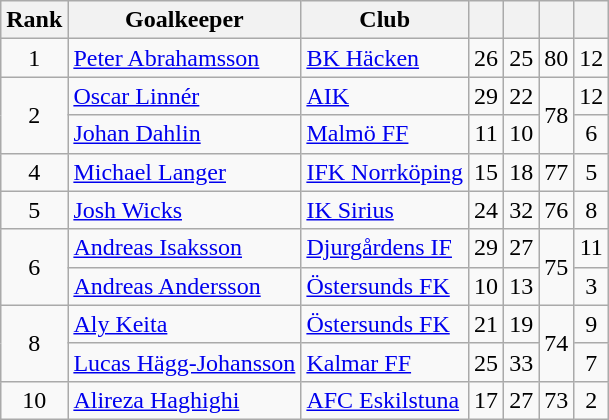<table class="wikitable sortable" style="text-align:center">
<tr>
<th>Rank</th>
<th>Goalkeeper</th>
<th>Club<br></th>
<th></th>
<th></th>
<th></th>
<th></th>
</tr>
<tr>
<td>1</td>
<td align="left"> <a href='#'>Peter Abrahamsson</a></td>
<td align="left"><a href='#'>BK Häcken</a></td>
<td>26</td>
<td>25</td>
<td>80</td>
<td>12</td>
</tr>
<tr>
<td rowspan="2">2</td>
<td align="left"> <a href='#'>Oscar Linnér</a></td>
<td align="left"><a href='#'>AIK</a></td>
<td>29</td>
<td>22</td>
<td rowspan="2">78</td>
<td>12</td>
</tr>
<tr>
<td align="left"> <a href='#'>Johan Dahlin</a></td>
<td align="left"><a href='#'>Malmö FF</a></td>
<td>11</td>
<td>10</td>
<td>6</td>
</tr>
<tr>
<td>4</td>
<td align="left"> <a href='#'>Michael Langer</a></td>
<td align="left"><a href='#'>IFK Norrköping</a></td>
<td>15</td>
<td>18</td>
<td>77</td>
<td>5</td>
</tr>
<tr>
<td>5</td>
<td align="left"> <a href='#'>Josh Wicks</a></td>
<td align="left"><a href='#'>IK Sirius</a></td>
<td>24</td>
<td>32</td>
<td>76</td>
<td>8</td>
</tr>
<tr>
<td rowspan="2">6</td>
<td align="left"> <a href='#'>Andreas Isaksson</a></td>
<td align="left"><a href='#'>Djurgårdens IF</a></td>
<td>29</td>
<td>27</td>
<td rowspan="2">75</td>
<td>11</td>
</tr>
<tr>
<td align="left"> <a href='#'>Andreas Andersson</a></td>
<td align="left"><a href='#'>Östersunds FK</a></td>
<td>10</td>
<td>13</td>
<td>3</td>
</tr>
<tr>
<td rowspan="2">8</td>
<td align="left"> <a href='#'>Aly Keita</a></td>
<td align="left"><a href='#'>Östersunds FK</a></td>
<td>21</td>
<td>19</td>
<td rowspan="2">74</td>
<td>9</td>
</tr>
<tr>
<td align="left"> <a href='#'>Lucas Hägg-Johansson</a></td>
<td align="left"><a href='#'>Kalmar FF</a></td>
<td>25</td>
<td>33</td>
<td>7</td>
</tr>
<tr>
<td>10</td>
<td align="left"> <a href='#'>Alireza Haghighi</a></td>
<td align="left"><a href='#'>AFC Eskilstuna</a></td>
<td>17</td>
<td>27</td>
<td>73</td>
<td>2</td>
</tr>
</table>
